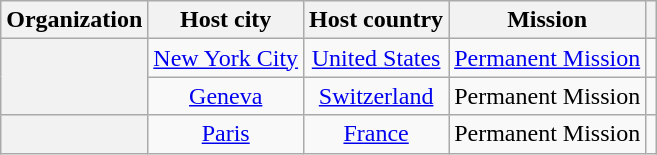<table class="wikitable plainrowheaders" style="text-align:center;">
<tr>
<th scope="col">Organization</th>
<th scope="col">Host city</th>
<th scope="col">Host country</th>
<th scope="col">Mission</th>
<th></th>
</tr>
<tr>
<th rowspan="2" scope="row"></th>
<td><a href='#'>New York City</a></td>
<td><a href='#'>United States</a></td>
<td><a href='#'>Permanent Mission</a></td>
<td></td>
</tr>
<tr>
<td><a href='#'>Geneva</a></td>
<td><a href='#'>Switzerland</a></td>
<td>Permanent Mission</td>
<td></td>
</tr>
<tr>
<th scope="row"></th>
<td><a href='#'>Paris</a></td>
<td><a href='#'>France</a></td>
<td>Permanent Mission</td>
<td></td>
</tr>
</table>
